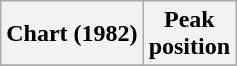<table class="wikitable sortable">
<tr>
<th align="left">Chart (1982)</th>
<th align="center">Peak<br>position</th>
</tr>
<tr>
</tr>
</table>
